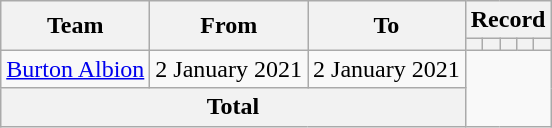<table class=wikitable style=text-align:center>
<tr>
<th rowspan=2>Team</th>
<th rowspan=2>From</th>
<th rowspan=2>To</th>
<th colspan=5>Record</th>
</tr>
<tr>
<th></th>
<th></th>
<th></th>
<th></th>
<th></th>
</tr>
<tr>
<td align=left><a href='#'>Burton Albion</a></td>
<td align=left>2 January 2021</td>
<td align=left>2 January 2021<br></td>
</tr>
<tr>
<th colspan=3>Total<br></th>
</tr>
</table>
